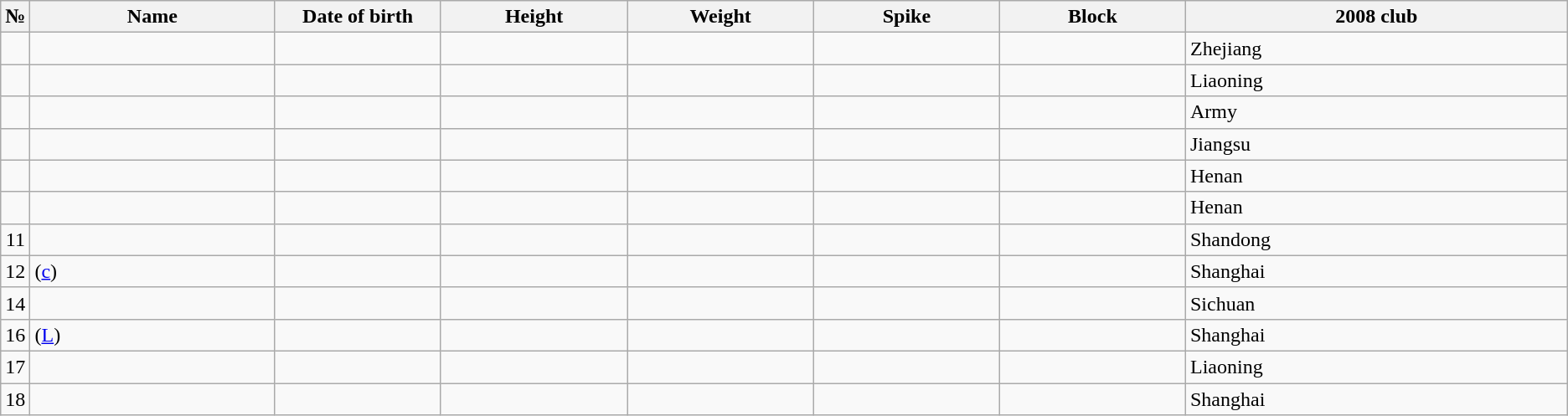<table class="wikitable sortable" style="font-size:100%; text-align:center;">
<tr>
<th>№</th>
<th style="width:12em">Name</th>
<th style="width:8em">Date of birth</th>
<th style="width:9em">Height</th>
<th style="width:9em">Weight</th>
<th style="width:9em">Spike</th>
<th style="width:9em">Block</th>
<th style="width:19em">2008 club</th>
</tr>
<tr>
<td></td>
<td style="text-align:left;"></td>
<td style="text-align:right;"></td>
<td></td>
<td></td>
<td></td>
<td></td>
<td style="text-align:left;"> Zhejiang</td>
</tr>
<tr>
<td></td>
<td style="text-align:left;"></td>
<td style="text-align:right;"></td>
<td></td>
<td></td>
<td></td>
<td></td>
<td style="text-align:left;"> Liaoning</td>
</tr>
<tr>
<td></td>
<td style="text-align:left;"></td>
<td style="text-align:right;"></td>
<td></td>
<td></td>
<td></td>
<td></td>
<td style="text-align:left;"> Army</td>
</tr>
<tr>
<td></td>
<td style="text-align:left;"></td>
<td style="text-align:right;"></td>
<td></td>
<td></td>
<td></td>
<td></td>
<td style="text-align:left;"> Jiangsu</td>
</tr>
<tr>
<td></td>
<td style="text-align:left;"></td>
<td style="text-align:right;"></td>
<td></td>
<td></td>
<td></td>
<td></td>
<td style="text-align:left;"> Henan</td>
</tr>
<tr>
<td></td>
<td style="text-align:left;"></td>
<td style="text-align:right;"></td>
<td></td>
<td></td>
<td></td>
<td></td>
<td style="text-align:left;"> Henan</td>
</tr>
<tr>
<td>11</td>
<td style="text-align:left;"></td>
<td style="text-align:right;"></td>
<td></td>
<td></td>
<td></td>
<td></td>
<td style="text-align:left;"> Shandong</td>
</tr>
<tr>
<td>12</td>
<td style="text-align:left;"> (<a href='#'>c</a>)</td>
<td style="text-align:right;"></td>
<td></td>
<td></td>
<td></td>
<td></td>
<td style="text-align:left;"> Shanghai</td>
</tr>
<tr>
<td>14</td>
<td style="text-align:left;"></td>
<td style="text-align:right;"></td>
<td></td>
<td></td>
<td></td>
<td></td>
<td style="text-align:left;"> Sichuan</td>
</tr>
<tr>
<td>16</td>
<td style="text-align:left;"> (<a href='#'>L</a>)</td>
<td style="text-align:right;"></td>
<td></td>
<td></td>
<td></td>
<td></td>
<td style="text-align:left;"> Shanghai</td>
</tr>
<tr>
<td>17</td>
<td style="text-align:left;"></td>
<td style="text-align:right;"></td>
<td></td>
<td></td>
<td></td>
<td></td>
<td style="text-align:left;"> Liaoning</td>
</tr>
<tr>
<td>18</td>
<td style="text-align:left;"></td>
<td style="text-align:right;"></td>
<td></td>
<td></td>
<td></td>
<td></td>
<td style="text-align:left;"> Shanghai</td>
</tr>
</table>
